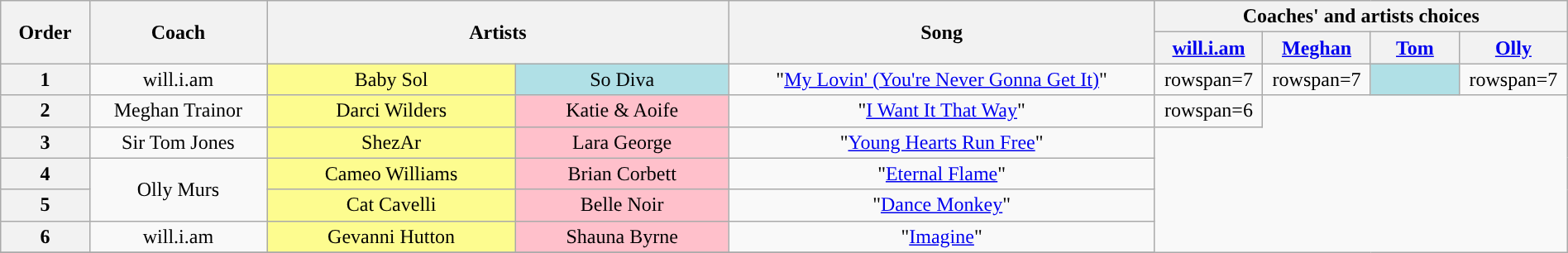<table class="wikitable" style="text-align:center; width:100%;">
<tr>
<th scope="col" style="width:05%;" rowspan="2">Order</th>
<th scope="col" style="width:10%;" rowspan="2">Coach</th>
<th scope="col" style="width:26%;" colspan="2" rowspan="2">Artists</th>
<th scope="col" style="width:24%;" rowspan="2">Song</th>
<th scope="col" style="width:20%;" colspan="4">Coaches' and artists choices</th>
</tr>
<tr>
<th style="width:05%;"><a href='#'>will.i.am</a></th>
<th style="width:05%;"><a href='#'>Meghan</a></th>
<th style="width:05%;"><a href='#'>Tom</a></th>
<th style="width:05%;"><a href='#'>Olly</a></th>
</tr>
<tr>
<th scope="col">1</th>
<td>will.i.am</td>
<td style="background:#fdfc8f;text-align:center;">Baby Sol</td>
<td style="background:#b0e0e6;text-align:center;">So Diva</td>
<td>"<a href='#'>My Lovin' (You're Never Gonna Get It)</a>"</td>
<td>rowspan=7 </td>
<td>rowspan=7 </td>
<td style="background:#b0e0e6;"><strong></strong></td>
<td>rowspan=7 </td>
</tr>
<tr>
<th scope="col">2</th>
<td>Meghan Trainor</td>
<td style="background:#fdfc8f;text-align:center;">Darci Wilders</td>
<td style="background:pink;text-align:center;">Katie & Aoife</td>
<td>"<a href='#'>I Want It That Way</a>"</td>
<td>rowspan=6 </td>
</tr>
<tr>
<th scope="col">3</th>
<td>Sir Tom Jones</td>
<td style="background:#fdfc8f;text-align:center;">ShezAr</td>
<td style="background:pink;text-align:center;">Lara George</td>
<td>"<a href='#'>Young Hearts Run Free</a>"</td>
</tr>
<tr>
<th scope="col">4</th>
<td rowspan="2">Olly Murs</td>
<td style="background:#fdfc8f;text-align:center;">Cameo Williams</td>
<td style="background:pink;text-align:center;">Brian Corbett</td>
<td>"<a href='#'>Eternal Flame</a>"</td>
</tr>
<tr>
<th scope="col">5</th>
<td style="background:#fdfc8f;text-align:center;">Cat Cavelli</td>
<td style="background:pink;text-align:center;">Belle Noir</td>
<td>"<a href='#'>Dance Monkey</a>"</td>
</tr>
<tr>
<th scope="col">6</th>
<td>will.i.am</td>
<td style="background:#fdfc8f;text-align:center;">Gevanni Hutton</td>
<td style="background:pink;text-align:center;">Shauna Byrne</td>
<td>"<a href='#'>Imagine</a>"</td>
</tr>
<tr>
</tr>
</table>
